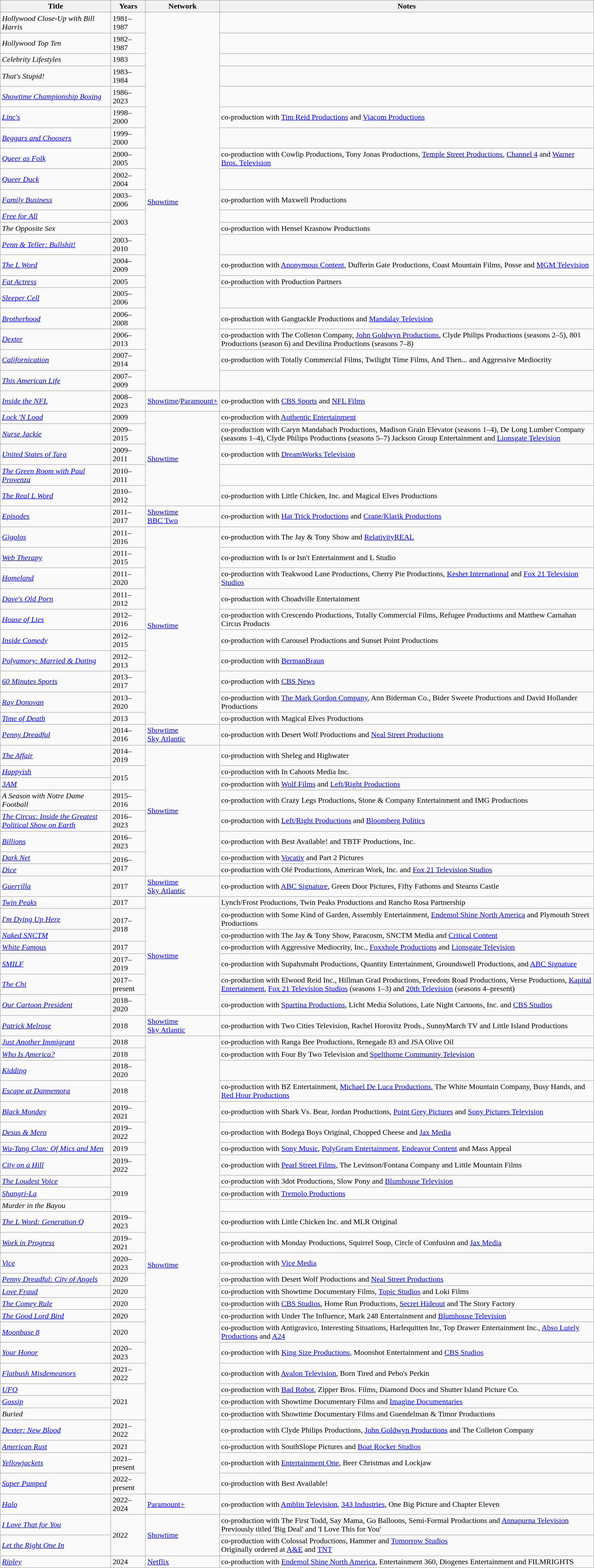<table class="wikitable sortable">
<tr>
<th>Title</th>
<th>Years</th>
<th>Network</th>
<th>Notes</th>
</tr>
<tr>
<td><em>Hollywood Close-Up with Bill Harris</em></td>
<td>1981–1987</td>
<td rowspan="20"><a href='#'>Showtime</a></td>
<td></td>
</tr>
<tr>
<td><em>Hollywood Top Ten</em></td>
<td>1982–1987</td>
<td></td>
</tr>
<tr>
<td><em>Celebrity Lifestyles</em></td>
<td>1983</td>
<td></td>
</tr>
<tr>
<td><em>That's Stupid!</em></td>
<td>1983–1984</td>
<td></td>
</tr>
<tr>
<td><em><a href='#'>Showtime Championship Boxing</a></em></td>
<td>1986–2023</td>
<td></td>
</tr>
<tr>
<td><em><a href='#'>Linc's</a></em></td>
<td>1998–2000</td>
<td>co-production with <a href='#'>Tim Reid Productions</a> and <a href='#'>Viacom Productions</a></td>
</tr>
<tr>
<td><em><a href='#'>Beggars and Choosers</a></em></td>
<td>1999–2000</td>
<td></td>
</tr>
<tr>
<td><em><a href='#'>Queer as Folk</a></em></td>
<td>2000–2005</td>
<td>co-production with Cowlip Productions, Tony Jonas Productions, <a href='#'>Temple Street Productions</a>, <a href='#'>Channel 4</a> and <a href='#'>Warner Bros. Television</a></td>
</tr>
<tr>
<td><em><a href='#'>Queer Duck</a></em></td>
<td>2002–2004</td>
<td></td>
</tr>
<tr>
<td><em><a href='#'>Family Business</a></em></td>
<td>2003–2006</td>
<td>co-production with Maxwell Productions</td>
</tr>
<tr>
<td><em><a href='#'>Free for All</a></em></td>
<td rowspan="2">2003</td>
<td></td>
</tr>
<tr>
<td><em>The Opposite Sex</em></td>
<td>co-production with Hensel Krasnow Productions</td>
</tr>
<tr>
<td><em><a href='#'>Penn & Teller: Bullshit!</a></em></td>
<td>2003–2010</td>
<td></td>
</tr>
<tr>
<td><em><a href='#'>The L Word</a></em></td>
<td>2004–2009</td>
<td>co-production with <a href='#'>Anonymous Content</a>, Dufferin Gate Productions, Coast Mountain Films, Posse and <a href='#'>MGM Television</a></td>
</tr>
<tr>
<td><em><a href='#'>Fat Actress</a></em></td>
<td>2005</td>
<td>co-production with Production Partners</td>
</tr>
<tr>
<td><em><a href='#'>Sleeper Cell</a></em></td>
<td>2005–2006</td>
<td></td>
</tr>
<tr>
<td><em><a href='#'>Brotherhood</a></em></td>
<td>2006–2008</td>
<td>co-production with Gangtackle Productions and <a href='#'>Mandalay Television</a></td>
</tr>
<tr>
<td><em><a href='#'>Dexter</a></em></td>
<td>2006–2013</td>
<td>co-production with The Colleton Company, <a href='#'>John Goldwyn Productions</a>, Clyde Philips Productions (seasons 2–5), 801 Productions (season 6) and Devilina Productions (seasons 7–8)</td>
</tr>
<tr>
<td><em><a href='#'>Californication</a></em></td>
<td>2007–2014</td>
<td>co-production with Totally Commercial Films, Twilight Time Films, And Then... and Aggressive Mediocrity</td>
</tr>
<tr>
<td><em><a href='#'>This American Life</a></em></td>
<td>2007–2009</td>
<td></td>
</tr>
<tr>
<td><em><a href='#'>Inside the NFL</a></em></td>
<td>2008–2023</td>
<td><a href='#'>Showtime</a>/<a href='#'>Paramount+</a></td>
<td>co-production with <a href='#'>CBS Sports</a> and <a href='#'>NFL Films</a></td>
</tr>
<tr>
<td><em><a href='#'>Lock 'N Load</a></em></td>
<td>2009</td>
<td rowspan="5"><a href='#'>Showtime</a></td>
<td>co-production with <a href='#'>Authentic Entertainment</a></td>
</tr>
<tr>
<td><em><a href='#'>Nurse Jackie</a></em></td>
<td>2009–2015</td>
<td>co-production with Caryn Mandabach Productions, Madison Grain Elevator (seasons 1–4), De Long Lumber Company (seasons 1–4), Clyde Philips Productions (seasons 5–7) Jackson Group Entertainment and <a href='#'>Lionsgate Television</a></td>
</tr>
<tr>
<td><em><a href='#'>United States of Tara</a></em></td>
<td>2009–2011</td>
<td>co-production with <a href='#'>DreamWorks Television</a></td>
</tr>
<tr>
<td><em><a href='#'>The Green Room with Paul Provenza</a></em></td>
<td>2010–2011</td>
<td></td>
</tr>
<tr>
<td><em><a href='#'>The Real L Word</a></em></td>
<td>2010–2012</td>
<td>co-production with Little Chicken, Inc. and Magical Elves Productions</td>
</tr>
<tr>
<td><em><a href='#'>Episodes</a></em></td>
<td>2011–2017</td>
<td><a href='#'>Showtime</a><br><a href='#'>BBC Two</a></td>
<td>co-production with <a href='#'>Hat Trick Productions</a> and <a href='#'>Crane/</a><a href='#'>Klarik Productions</a></td>
</tr>
<tr>
<td><em><a href='#'>Gigolos</a></em></td>
<td>2011–2016</td>
<td rowspan="10"><a href='#'>Showtime</a></td>
<td>co-production with The Jay & Tony Show and <a href='#'>RelativityREAL</a></td>
</tr>
<tr>
<td><em><a href='#'>Web Therapy</a></em></td>
<td>2011–2015</td>
<td>co-production with Is or Isn't Entertainment and L Studio</td>
</tr>
<tr>
<td><em><a href='#'>Homeland</a></em></td>
<td>2011–2020</td>
<td>co-production with Teakwood Lane Productions, Cherry Pie Productions, <a href='#'>Keshet International</a> and <a href='#'>Fox 21 Television Studios</a></td>
</tr>
<tr>
<td><em><a href='#'>Dave's Old Porn</a></em></td>
<td>2011–2012</td>
<td>co-production with Choadville Entertainment</td>
</tr>
<tr>
<td><em><a href='#'>House of Lies</a></em></td>
<td>2012–2016</td>
<td>co-production with Crescendo Productions, Totally Commercial Films, Refugee Productions and Matthew Carnahan Circus Products</td>
</tr>
<tr>
<td><em><a href='#'>Inside Comedy</a></em></td>
<td>2012–2015</td>
<td>co-production with Carousel Productions and Sunset Point Productions</td>
</tr>
<tr>
<td><em><a href='#'>Polyamory: Married & Dating</a></em></td>
<td>2012–2013</td>
<td>co-production with <a href='#'>BermanBraun</a></td>
</tr>
<tr>
<td><em><a href='#'>60 Minutes Sports</a></em></td>
<td>2013–2017</td>
<td>co-production with <a href='#'>CBS News</a></td>
</tr>
<tr>
<td><em><a href='#'>Ray Donovan</a></em></td>
<td>2013–2020</td>
<td>co-production with <a href='#'>The Mark Gordon Company</a>, Ann Biderman Co., Bider Sweete Productions and David Hollander Productions</td>
</tr>
<tr>
<td><em><a href='#'>Time of Death</a></em></td>
<td>2013</td>
<td>co-production with Magical Elves Productions</td>
</tr>
<tr>
<td><em><a href='#'>Penny Dreadful</a></em></td>
<td>2014–2016</td>
<td><a href='#'>Showtime</a><br><a href='#'>Sky Atlantic</a></td>
<td>co-production with Desert Wolf Productions and <a href='#'>Neal Street Productions</a></td>
</tr>
<tr>
<td><em><a href='#'>The Affair</a></em></td>
<td>2014–2019</td>
<td rowspan="8"><a href='#'>Showtime</a></td>
<td>co-production with Sheleg and Highwater</td>
</tr>
<tr>
<td><em><a href='#'>Happyish</a></em></td>
<td rowspan="2">2015</td>
<td>co-production with In Cahoots Media Inc.</td>
</tr>
<tr>
<td><em><a href='#'>3AM</a></em></td>
<td>co-production with <a href='#'>Wolf Films</a> and <a href='#'>Left/Right Productions</a></td>
</tr>
<tr>
<td><em>A Season with Notre Dame Football</em></td>
<td>2015–2016</td>
<td>co-production with Crazy Legs Productions, Stone & Company Entertainment and IMG Productions</td>
</tr>
<tr>
<td><em><a href='#'>The Circus: Inside the Greatest Political Show on Earth</a></em></td>
<td>2016–2023</td>
<td>co-production with <a href='#'>Left/Right Productions</a> and <a href='#'>Bloomberg Politics</a></td>
</tr>
<tr>
<td><em><a href='#'>Billions</a></em></td>
<td>2016–2023</td>
<td>co-production with Best Available! and TBTF Productions, Inc.</td>
</tr>
<tr>
<td><em><a href='#'>Dark Net</a></em></td>
<td rowspan="2">2016–2017</td>
<td>co-production with <a href='#'>Vocativ</a> and Part 2 Pictures</td>
</tr>
<tr>
<td><em><a href='#'>Dice</a></em></td>
<td>co-production with Olé Productions, American Work, Inc. and <a href='#'>Fox 21 Television Studios</a></td>
</tr>
<tr>
<td><em><a href='#'>Guerrilla</a></em></td>
<td>2017</td>
<td><a href='#'>Showtime</a><br><a href='#'>Sky Atlantic</a></td>
<td>co-production with <a href='#'>ABC Signature</a>, Green Door Pictures, Fifty Fathoms and Stearns Castle</td>
</tr>
<tr>
<td><em><a href='#'>Twin Peaks</a></em></td>
<td>2017</td>
<td rowspan="7"><a href='#'>Showtime</a></td>
<td>Lynch/Frost Productions, Twin Peaks Productions and Rancho Rosa Partnership</td>
</tr>
<tr>
<td><em><a href='#'>I'm Dying Up Here</a></em></td>
<td rowspan="2">2017–2018</td>
<td>co-production with Some Kind of Garden, Assembly Entertainment, <a href='#'>Endemol Shine North America</a> and Plymouth Street Productions</td>
</tr>
<tr>
<td><em><a href='#'>Naked SNCTM</a></em></td>
<td>co-production with The Jay & Tony Show, Paracosm, SNCTM Media and <a href='#'>Critical Content</a></td>
</tr>
<tr>
<td><em><a href='#'>White Famous</a></em></td>
<td>2017</td>
<td>co-production with Aggressive Mediocrity, Inc., <a href='#'>Foxxhole Productions</a> and <a href='#'>Lionsgate Television</a></td>
</tr>
<tr>
<td><em><a href='#'>SMILF</a></em></td>
<td>2017–2019</td>
<td>co-production with Supahsmaht Productions, Quantity Entertainment, Groundswell Productions, and <a href='#'>ABC Signature</a></td>
</tr>
<tr>
<td><em><a href='#'>The Chi</a></em></td>
<td>2017–present</td>
<td>co-production with Elwood Reid Inc., Hillman Grad Productions, Freedom Road Productions, Verse Productions, <a href='#'>Kapital Entertainment</a>, <a href='#'>Fox 21 Television Studios</a> (seasons 1–3) and <a href='#'>20th Television</a> (seasons 4–present)</td>
</tr>
<tr>
<td><em><a href='#'>Our Cartoon President</a></em></td>
<td>2018–2020</td>
<td>co-production with <a href='#'>Spartina Productions</a>, Licht Media Solutions, Late Night Cartoons, Inc. and <a href='#'>CBS Studios</a></td>
</tr>
<tr>
<td><em><a href='#'>Patrick Melrose</a></em></td>
<td>2018</td>
<td><a href='#'>Showtime</a><br><a href='#'>Sky Atlantic</a></td>
<td>co-production with Two Cities Television, Rachel Horovitz Prods., SunnyMarch TV and Little Island Productions</td>
</tr>
<tr>
<td><em><a href='#'>Just Another Immigrant</a></em></td>
<td>2018</td>
<td rowspan="28"><a href='#'>Showtime</a></td>
<td>co-production with Ranga Bee Productions, Renegade 83 and JSA Olive Oil</td>
</tr>
<tr>
<td><em><a href='#'>Who Is America?</a></em></td>
<td>2018</td>
<td>co-production with Four By Two Television and <a href='#'>Spelthorne Community Television</a></td>
</tr>
<tr>
<td><em><a href='#'>Kidding</a></em></td>
<td>2018–2020</td>
<td></td>
</tr>
<tr>
<td><em><a href='#'>Escape at Dannemora</a></em></td>
<td>2018</td>
<td>co-production with BZ Entertainment, <a href='#'>Michael De Luca Productions</a>, The White Mountain Company, Busy Hands, and <a href='#'>Red Hour Productions</a></td>
</tr>
<tr>
<td><em><a href='#'>Black Monday</a></em></td>
<td>2019–2021</td>
<td>co-production with Shark Vs. Bear, Jordan Productions, <a href='#'>Point Grey Pictures</a> and <a href='#'>Sony Pictures Television</a></td>
</tr>
<tr>
<td><em><a href='#'>Desus & Mero</a></em></td>
<td>2019–2022</td>
<td>co-production with Bodega Boys Original, Chopped Cheese and <a href='#'>Jax Media</a></td>
</tr>
<tr>
<td><em><a href='#'>Wu-Tang Clan: Of Mics and Men</a></em></td>
<td>2019</td>
<td>co-production with <a href='#'>Sony Music</a>, <a href='#'>PolyGram Entertainment</a>, <a href='#'>Endeavor Content</a> and Mass Appeal</td>
</tr>
<tr>
<td><em><a href='#'>City on a Hill</a></em></td>
<td>2019–2022</td>
<td>co-production with <a href='#'>Pearl Street Films</a>, The Levinson/Fontana Company and Little Mountain Films</td>
</tr>
<tr>
<td><em><a href='#'>The Loudest Voice</a></em></td>
<td rowspan="3">2019</td>
<td>co-production with 3dot Productions, Slow Pony and <a href='#'>Blumhouse Television</a></td>
</tr>
<tr>
<td><em><a href='#'>Shangri-La</a></em></td>
<td>co-production with <a href='#'>Tremolo Productions</a></td>
</tr>
<tr>
<td><em>Murder in the Bayou</em></td>
<td></td>
</tr>
<tr>
<td><em><a href='#'>The L Word: Generation Q</a></em></td>
<td>2019–2023</td>
<td>co-production with Little Chicken Inc. and MLR Original</td>
</tr>
<tr>
<td><em><a href='#'>Work in Progress</a></em></td>
<td>2019–2021</td>
<td>co-production with Monday Productions, Squirrel Soup, Circle of Confusion and <a href='#'>Jax Media</a></td>
</tr>
<tr>
<td><em><a href='#'>Vice</a></em></td>
<td>2020–2023</td>
<td>co-production with <a href='#'>Vice Media</a></td>
</tr>
<tr>
<td><em><a href='#'>Penny Dreadful: City of Angels</a></em></td>
<td>2020</td>
<td>co-production with Desert Wolf Productions and <a href='#'>Neal Street Productions</a></td>
</tr>
<tr>
<td><em><a href='#'>Love Fraud</a></em></td>
<td>2020</td>
<td>co-production with Showtime Documentary Films, <a href='#'>Topic Studios</a> and Loki Films</td>
</tr>
<tr>
<td><em><a href='#'>The Comey Rule</a></em></td>
<td>2020</td>
<td>co-production with <a href='#'>CBS Studios</a>, Home Run Productions, <a href='#'>Secret Hideout</a> and The Story Factory</td>
</tr>
<tr>
<td><em><a href='#'>The Good Lord Bird</a></em></td>
<td>2020</td>
<td>co-production with Under The Influence, Mark 248 Entertainment and <a href='#'>Blumhouse Television</a></td>
</tr>
<tr>
<td><em><a href='#'>Moonbase 8</a></em></td>
<td>2020</td>
<td>co-production with Antigravico, Interesting Situations, Harlequitten Inc, Top Drawer Entertainment Inc., <a href='#'>Abso Lutely Productions</a> and <a href='#'>A24</a></td>
</tr>
<tr>
<td><em><a href='#'>Your Honor</a></em></td>
<td>2020–2023</td>
<td>co-production with <a href='#'>King Size Productions</a>, Moonshot Entertainment and <a href='#'>CBS Studios</a></td>
</tr>
<tr>
<td><em><a href='#'>Flatbush Misdemeanors</a></em></td>
<td>2021–2022</td>
<td>co-production with <a href='#'>Avalon Television</a>, Born Tired and Pebo's Perkin</td>
</tr>
<tr>
<td><em><a href='#'>UFO</a></em></td>
<td rowspan="3">2021</td>
<td>co-production with <a href='#'>Bad Robot</a>, Zipper Bros. Films, Diamond Docs and Shutter Island Picture Co.</td>
</tr>
<tr>
<td><em><a href='#'>Gossip</a></em></td>
<td>co-production with Showtime Documentary Films and <a href='#'>Imagine Documentaries</a></td>
</tr>
<tr>
<td><em>Buried</em></td>
<td>co-production with Showtime Documentary Films and Guendelman & Timor Productions</td>
</tr>
<tr>
<td><em><a href='#'>Dexter: New Blood</a></em></td>
<td>2021–2022</td>
<td>co-production with Clyde Philips Productions, <a href='#'>John Goldwyn Productions</a> and The Colleton Company</td>
</tr>
<tr>
<td><em><a href='#'>American Rust</a></em></td>
<td>2021</td>
<td>co-production with SouthSlope Pictures and <a href='#'>Boat Rocker Studios</a></td>
</tr>
<tr>
<td><em><a href='#'>Yellowjackets</a></em></td>
<td>2021–present</td>
<td>co-production with <a href='#'>Entertainment One</a>, Beer Christmas and Lockjaw</td>
</tr>
<tr>
<td><em><a href='#'>Super Pumped</a></em></td>
<td>2022–present</td>
<td>co-production with Best Available!</td>
</tr>
<tr>
<td><em><a href='#'>Halo</a></em></td>
<td>2022–2024</td>
<td><a href='#'>Paramount+</a></td>
<td>co-production with <a href='#'>Amblin Television</a>, <a href='#'>343 Industries</a>, One Big Picture and Chapter Eleven</td>
</tr>
<tr>
<td><em><a href='#'>I Love That for You</a></em></td>
<td rowspan="2">2022</td>
<td rowspan="2"><a href='#'>Showtime</a></td>
<td>co-production with The First Todd, Say Mama, Go Balloons, Semi-Formal Productions and <a href='#'>Annapurna Television</a><br>Previously titled 'Big Deal' and 'I Love This for You'</td>
</tr>
<tr>
<td><em><a href='#'>Let the Right One In</a></em></td>
<td>co-production with Colossal Productions, Hammer and <a href='#'>Tomorrow Studios</a><br>Originally ordered at <a href='#'>A&E</a> and <a href='#'>TNT</a></td>
</tr>
<tr>
<td><em><a href='#'>Ripley</a></em></td>
<td>2024</td>
<td><a href='#'>Netflix</a></td>
<td>co-production with <a href='#'>Endemol Shine North America</a>, Entertainment 360, Diogenes Entertainment and FILMRIGHTS</td>
</tr>
</table>
